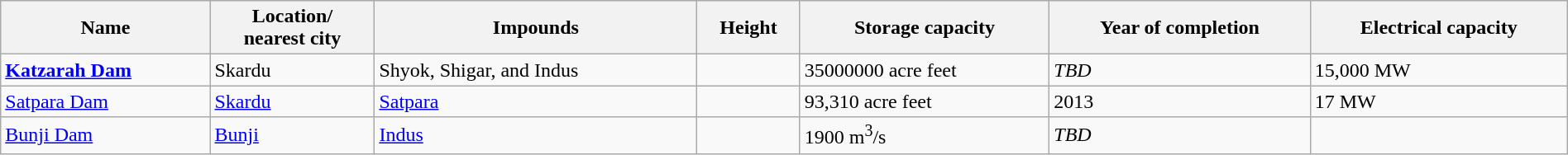<table class="wikitable sortable" style="width:100%">
<tr>
<th>Name</th>
<th>Location/<br>nearest city</th>
<th>Impounds</th>
<th>Height</th>
<th>Storage capacity</th>
<th>Year of completion</th>
<th>Electrical capacity</th>
</tr>
<tr>
<td><strong><a href='#'>Katzarah Dam</a></strong></td>
<td>Skardu</td>
<td>Shyok, Shigar, and Indus</td>
<td></td>
<td>35000000 acre feet</td>
<td><em>TBD</em></td>
<td>15,000 MW</td>
</tr>
<tr>
<td><a href='#'>Satpara Dam</a></td>
<td><a href='#'>Skardu</a></td>
<td><a href='#'>Satpara</a></td>
<td></td>
<td>93,310 acre feet</td>
<td>2013</td>
<td>17 MW</td>
</tr>
<tr>
<td><a href='#'>Bunji Dam</a></td>
<td><a href='#'>Bunji</a></td>
<td><a href='#'>Indus</a></td>
<td></td>
<td>1900 m<sup>3</sup>/s</td>
<td><em>TBD</em></td>
<td></td>
</tr>
</table>
